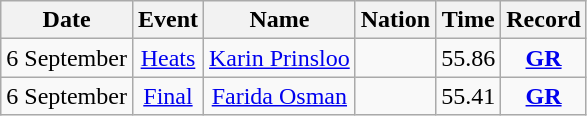<table class="wikitable" style=text-align:center>
<tr>
<th>Date</th>
<th>Event</th>
<th>Name</th>
<th>Nation</th>
<th>Time</th>
<th>Record</th>
</tr>
<tr>
<td>6 September</td>
<td><a href='#'>Heats</a></td>
<td><a href='#'>Karin Prinsloo</a></td>
<td align=left></td>
<td>55.86</td>
<td><strong><a href='#'>GR</a></strong></td>
</tr>
<tr>
<td>6 September</td>
<td><a href='#'>Final</a></td>
<td><a href='#'>Farida Osman</a></td>
<td align=left></td>
<td>55.41</td>
<td><strong><a href='#'>GR</a></strong></td>
</tr>
</table>
